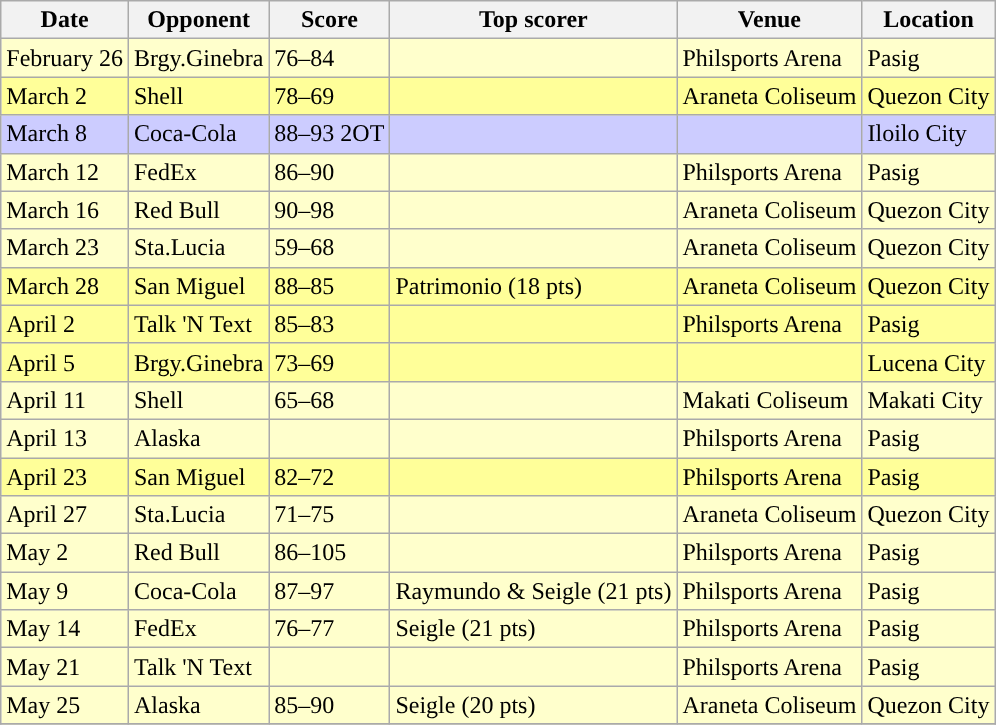<table class="wikitable sortable sortable">
<tr>
<th>Date</th>
<th>Opponent</th>
<th>Score</th>
<th>Top scorer</th>
<th>Venue</th>
<th>Location</th>
</tr>
<tr bgcolor=#FFFFCC>
<td>February 26</td>
<td>Brgy.Ginebra</td>
<td>76–84</td>
<td></td>
<td>Philsports Arena</td>
<td>Pasig</td>
</tr>
<tr bgcolor=#FFFF99>
<td>March 2</td>
<td>Shell</td>
<td>78–69</td>
<td></td>
<td>Araneta Coliseum</td>
<td>Quezon City</td>
</tr>
<tr bgcolor=#ccccff>
<td>March 8</td>
<td>Coca-Cola</td>
<td>88–93 2OT</td>
<td></td>
<td></td>
<td>Iloilo City</td>
</tr>
<tr bgcolor=#FFFFCC>
<td>March 12</td>
<td>FedEx</td>
<td>86–90</td>
<td></td>
<td>Philsports Arena</td>
<td>Pasig</td>
</tr>
<tr bgcolor=#FFFFCC>
<td>March 16</td>
<td>Red Bull</td>
<td>90–98</td>
<td></td>
<td>Araneta Coliseum</td>
<td>Quezon City</td>
</tr>
<tr bgcolor=#FFFFCC>
<td>March 23</td>
<td>Sta.Lucia</td>
<td>59–68</td>
<td></td>
<td>Araneta Coliseum</td>
<td>Quezon City</td>
</tr>
<tr bgcolor=#FFFF99>
<td>March 28</td>
<td>San Miguel</td>
<td>88–85</td>
<td>Patrimonio (18 pts)</td>
<td>Araneta Coliseum</td>
<td>Quezon City</td>
</tr>
<tr bgcolor=#FFFF99>
<td>April 2</td>
<td>Talk 'N Text</td>
<td>85–83</td>
<td></td>
<td>Philsports Arena</td>
<td>Pasig</td>
</tr>
<tr bgcolor=#FFFF99>
<td>April 5</td>
<td>Brgy.Ginebra</td>
<td>73–69</td>
<td></td>
<td></td>
<td>Lucena City</td>
</tr>
<tr bgcolor=#FFFFCC>
<td>April 11</td>
<td>Shell</td>
<td>65–68</td>
<td></td>
<td>Makati Coliseum</td>
<td>Makati City</td>
</tr>
<tr bgcolor=#FFFFCC>
<td>April 13</td>
<td>Alaska</td>
<td></td>
<td></td>
<td>Philsports Arena</td>
<td>Pasig</td>
</tr>
<tr bgcolor=#FFFF99>
<td>April 23</td>
<td>San Miguel</td>
<td>82–72</td>
<td></td>
<td>Philsports Arena</td>
<td>Pasig</td>
</tr>
<tr bgcolor=#FFFFCC>
<td>April 27</td>
<td>Sta.Lucia</td>
<td>71–75</td>
<td></td>
<td>Araneta Coliseum</td>
<td>Quezon City</td>
</tr>
<tr bgcolor=#FFFFCC>
<td>May 2</td>
<td>Red Bull</td>
<td>86–105</td>
<td></td>
<td>Philsports Arena</td>
<td>Pasig</td>
</tr>
<tr bgcolor=#FFFFCC>
<td>May 9</td>
<td>Coca-Cola</td>
<td>87–97</td>
<td>Raymundo & Seigle (21 pts)</td>
<td>Philsports Arena</td>
<td>Pasig</td>
</tr>
<tr bgcolor=#FFFFCC>
<td>May 14</td>
<td>FedEx</td>
<td>76–77</td>
<td>Seigle (21 pts)</td>
<td>Philsports Arena</td>
<td>Pasig</td>
</tr>
<tr bgcolor=#FFFFCC>
<td>May 21</td>
<td>Talk 'N Text</td>
<td></td>
<td></td>
<td>Philsports Arena</td>
<td>Pasig</td>
</tr>
<tr bgcolor=#FFFFCC>
<td>May 25</td>
<td>Alaska</td>
<td>85–90</td>
<td>Seigle (20 pts)</td>
<td>Araneta Coliseum</td>
<td>Quezon City</td>
</tr>
<tr>
</tr>
</table>
